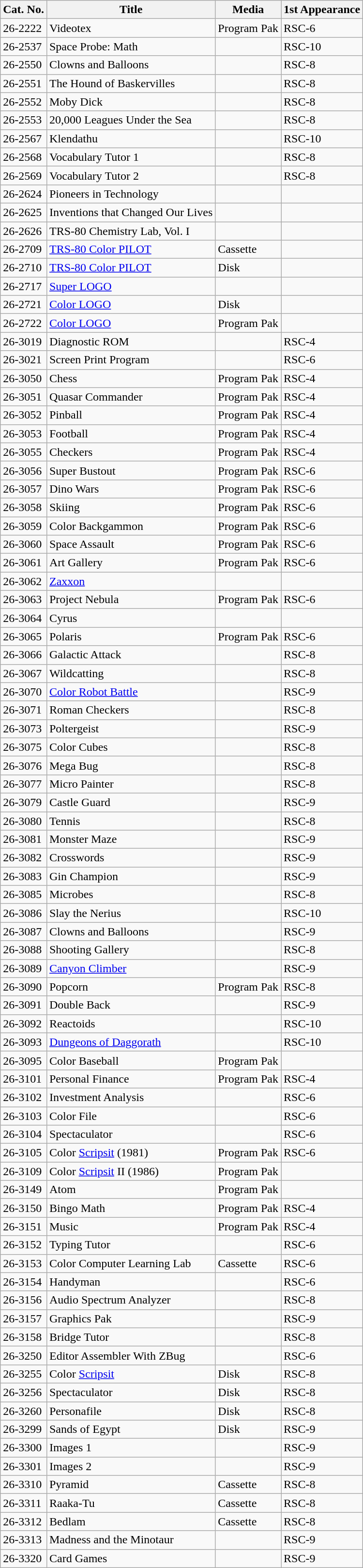<table class="wikitable">
<tr>
<th>Cat. No.</th>
<th>Title</th>
<th>Media</th>
<th>1st Appearance</th>
</tr>
<tr>
<td>26-2222</td>
<td>Videotex</td>
<td>Program Pak</td>
<td>RSC-6</td>
</tr>
<tr>
<td>26-2537</td>
<td>Space Probe: Math</td>
<td></td>
<td>RSC-10</td>
</tr>
<tr>
<td>26-2550</td>
<td>Clowns and Balloons</td>
<td></td>
<td>RSC-8</td>
</tr>
<tr>
<td>26-2551</td>
<td>The Hound of Baskervilles</td>
<td></td>
<td>RSC-8</td>
</tr>
<tr>
<td>26-2552</td>
<td>Moby Dick</td>
<td></td>
<td>RSC-8</td>
</tr>
<tr>
<td>26-2553</td>
<td>20,000 Leagues Under the Sea</td>
<td></td>
<td>RSC-8</td>
</tr>
<tr>
<td>26-2567</td>
<td>Klendathu</td>
<td></td>
<td>RSC-10</td>
</tr>
<tr>
<td>26-2568</td>
<td>Vocabulary Tutor 1</td>
<td></td>
<td>RSC-8</td>
</tr>
<tr>
<td>26-2569</td>
<td>Vocabulary Tutor 2</td>
<td></td>
<td>RSC-8</td>
</tr>
<tr>
<td>26-2624</td>
<td>Pioneers in Technology</td>
<td></td>
<td></td>
</tr>
<tr>
<td>26-2625</td>
<td>Inventions that Changed Our Lives</td>
<td></td>
<td></td>
</tr>
<tr>
<td>26-2626</td>
<td>TRS-80 Chemistry Lab, Vol. I</td>
<td></td>
<td></td>
</tr>
<tr>
<td>26-2709</td>
<td><a href='#'>TRS-80 Color PILOT</a></td>
<td>Cassette</td>
<td></td>
</tr>
<tr>
<td>26-2710</td>
<td><a href='#'>TRS-80 Color PILOT</a></td>
<td>Disk</td>
<td></td>
</tr>
<tr>
<td>26-2717</td>
<td><a href='#'>Super LOGO</a></td>
<td></td>
<td></td>
</tr>
<tr>
<td>26-2721</td>
<td><a href='#'>Color LOGO</a></td>
<td>Disk</td>
<td></td>
</tr>
<tr>
<td>26-2722</td>
<td><a href='#'>Color LOGO</a></td>
<td>Program Pak</td>
<td></td>
</tr>
<tr>
<td>26-3019</td>
<td>Diagnostic ROM</td>
<td></td>
<td>RSC-4</td>
</tr>
<tr>
<td>26-3021</td>
<td>Screen Print Program</td>
<td></td>
<td>RSC-6</td>
</tr>
<tr>
<td>26-3050</td>
<td>Chess</td>
<td>Program Pak</td>
<td>RSC-4</td>
</tr>
<tr>
<td>26-3051</td>
<td>Quasar Commander</td>
<td>Program Pak</td>
<td>RSC-4</td>
</tr>
<tr>
<td>26-3052</td>
<td>Pinball</td>
<td>Program Pak</td>
<td>RSC-4</td>
</tr>
<tr>
<td>26-3053</td>
<td>Football</td>
<td>Program Pak</td>
<td>RSC-4</td>
</tr>
<tr>
<td>26-3055</td>
<td>Checkers</td>
<td>Program Pak</td>
<td>RSC-4</td>
</tr>
<tr>
<td>26-3056</td>
<td>Super Bustout</td>
<td>Program Pak</td>
<td>RSC-6</td>
</tr>
<tr>
<td>26-3057</td>
<td>Dino Wars</td>
<td>Program Pak</td>
<td>RSC-6</td>
</tr>
<tr>
<td>26-3058</td>
<td>Skiing</td>
<td>Program Pak</td>
<td>RSC-6</td>
</tr>
<tr>
<td>26-3059</td>
<td>Color Backgammon</td>
<td>Program Pak</td>
<td>RSC-6</td>
</tr>
<tr>
<td>26-3060</td>
<td>Space Assault</td>
<td>Program Pak</td>
<td>RSC-6</td>
</tr>
<tr>
<td>26-3061</td>
<td>Art Gallery</td>
<td>Program Pak</td>
<td>RSC-6</td>
</tr>
<tr>
<td>26-3062</td>
<td><a href='#'>Zaxxon</a></td>
<td></td>
<td></td>
</tr>
<tr>
<td>26-3063</td>
<td>Project Nebula</td>
<td>Program Pak</td>
<td>RSC-6</td>
</tr>
<tr>
<td>26-3064</td>
<td>Cyrus</td>
<td></td>
<td></td>
</tr>
<tr>
<td>26-3065</td>
<td>Polaris</td>
<td>Program Pak</td>
<td>RSC-6</td>
</tr>
<tr>
<td>26-3066</td>
<td>Galactic Attack</td>
<td></td>
<td>RSC-8</td>
</tr>
<tr>
<td>26-3067</td>
<td>Wildcatting</td>
<td></td>
<td>RSC-8</td>
</tr>
<tr>
<td>26-3070</td>
<td><a href='#'>Color Robot Battle</a></td>
<td></td>
<td>RSC-9</td>
</tr>
<tr>
<td>26-3071</td>
<td>Roman Checkers</td>
<td></td>
<td>RSC-8</td>
</tr>
<tr>
<td>26-3073</td>
<td>Poltergeist</td>
<td></td>
<td>RSC-9</td>
</tr>
<tr>
<td>26-3075</td>
<td>Color Cubes</td>
<td></td>
<td>RSC-8</td>
</tr>
<tr>
<td>26-3076</td>
<td>Mega Bug</td>
<td></td>
<td>RSC-8</td>
</tr>
<tr>
<td>26-3077</td>
<td>Micro Painter</td>
<td></td>
<td>RSC-8</td>
</tr>
<tr>
<td>26-3079</td>
<td>Castle Guard</td>
<td></td>
<td>RSC-9</td>
</tr>
<tr>
<td>26-3080</td>
<td>Tennis</td>
<td></td>
<td>RSC-8</td>
</tr>
<tr>
<td>26-3081</td>
<td>Monster Maze</td>
<td></td>
<td>RSC-9</td>
</tr>
<tr>
<td>26-3082</td>
<td>Crosswords</td>
<td></td>
<td>RSC-9</td>
</tr>
<tr>
<td>26-3083</td>
<td>Gin Champion</td>
<td></td>
<td>RSC-9</td>
</tr>
<tr>
<td>26-3085</td>
<td>Microbes</td>
<td></td>
<td>RSC-8</td>
</tr>
<tr>
<td>26-3086</td>
<td>Slay the Nerius</td>
<td></td>
<td>RSC-10</td>
</tr>
<tr>
<td>26-3087</td>
<td>Clowns and Balloons</td>
<td></td>
<td>RSC-9</td>
</tr>
<tr>
<td>26-3088</td>
<td>Shooting Gallery</td>
<td></td>
<td>RSC-8</td>
</tr>
<tr>
<td>26-3089</td>
<td><a href='#'>Canyon Climber</a></td>
<td></td>
<td>RSC-9</td>
</tr>
<tr>
<td>26-3090</td>
<td>Popcorn</td>
<td>Program Pak</td>
<td>RSC-8</td>
</tr>
<tr>
<td>26-3091</td>
<td>Double Back</td>
<td></td>
<td>RSC-9</td>
</tr>
<tr>
<td>26-3092</td>
<td>Reactoids</td>
<td></td>
<td>RSC-10</td>
</tr>
<tr>
<td>26-3093</td>
<td><a href='#'>Dungeons of Daggorath</a></td>
<td></td>
<td>RSC-10</td>
</tr>
<tr>
<td>26-3095</td>
<td>Color Baseball</td>
<td>Program Pak</td>
<td></td>
</tr>
<tr>
<td>26-3101</td>
<td>Personal Finance</td>
<td>Program Pak</td>
<td>RSC-4</td>
</tr>
<tr>
<td>26-3102</td>
<td>Investment Analysis</td>
<td></td>
<td>RSC-6</td>
</tr>
<tr>
<td>26-3103</td>
<td>Color File</td>
<td></td>
<td>RSC-6</td>
</tr>
<tr>
<td>26-3104</td>
<td>Spectaculator</td>
<td></td>
<td>RSC-6</td>
</tr>
<tr>
<td>26-3105</td>
<td>Color <a href='#'>Scripsit</a> (1981)</td>
<td>Program Pak</td>
<td>RSC-6</td>
</tr>
<tr>
<td>26-3109</td>
<td>Color <a href='#'>Scripsit</a> II (1986)</td>
<td>Program Pak</td>
<td></td>
</tr>
<tr>
<td>26-3149</td>
<td>Atom</td>
<td>Program Pak</td>
<td></td>
</tr>
<tr>
<td>26-3150</td>
<td>Bingo Math</td>
<td>Program Pak</td>
<td>RSC-4</td>
</tr>
<tr>
<td>26-3151</td>
<td>Music</td>
<td>Program Pak</td>
<td>RSC-4</td>
</tr>
<tr>
<td>26-3152</td>
<td>Typing Tutor</td>
<td></td>
<td>RSC-6</td>
</tr>
<tr>
<td>26-3153</td>
<td>Color Computer Learning Lab</td>
<td>Cassette</td>
<td>RSC-6</td>
</tr>
<tr>
<td>26-3154</td>
<td>Handyman</td>
<td></td>
<td>RSC-6</td>
</tr>
<tr>
<td>26-3156</td>
<td>Audio Spectrum Analyzer</td>
<td></td>
<td>RSC-8</td>
</tr>
<tr>
<td>26-3157</td>
<td>Graphics Pak</td>
<td></td>
<td>RSC-9</td>
</tr>
<tr>
<td>26-3158</td>
<td>Bridge Tutor</td>
<td></td>
<td>RSC-8</td>
</tr>
<tr>
<td>26-3250</td>
<td>Editor Assembler With ZBug</td>
<td></td>
<td>RSC-6</td>
</tr>
<tr>
<td>26-3255</td>
<td>Color <a href='#'>Scripsit</a></td>
<td>Disk</td>
<td>RSC-8</td>
</tr>
<tr>
<td>26-3256</td>
<td>Spectaculator</td>
<td>Disk</td>
<td>RSC-8</td>
</tr>
<tr>
<td>26-3260</td>
<td>Personafile</td>
<td>Disk</td>
<td>RSC-8</td>
</tr>
<tr>
<td>26-3299</td>
<td>Sands of Egypt</td>
<td>Disk</td>
<td>RSC-9</td>
</tr>
<tr>
<td>26-3300</td>
<td>Images 1</td>
<td></td>
<td>RSC-9</td>
</tr>
<tr>
<td>26-3301</td>
<td>Images 2</td>
<td></td>
<td>RSC-9</td>
</tr>
<tr>
<td>26-3310</td>
<td>Pyramid</td>
<td>Cassette</td>
<td>RSC-8</td>
</tr>
<tr>
<td>26-3311</td>
<td>Raaka-Tu</td>
<td>Cassette</td>
<td>RSC-8</td>
</tr>
<tr>
<td>26-3312</td>
<td>Bedlam</td>
<td>Cassette</td>
<td>RSC-8</td>
</tr>
<tr>
<td>26-3313</td>
<td>Madness and the Minotaur</td>
<td></td>
<td>RSC-9</td>
</tr>
<tr>
<td>26-3320</td>
<td>Card Games</td>
<td></td>
<td>RSC-9</td>
</tr>
</table>
